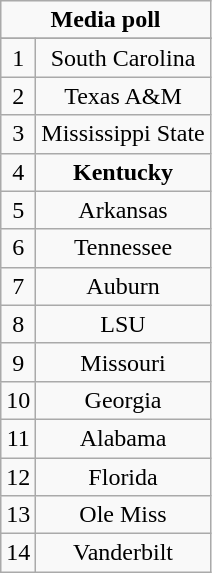<table class="wikitable">
<tr align="center">
<td align="center" Colspan="3"><strong>Media poll</strong></td>
</tr>
<tr align="center">
</tr>
<tr align="center">
<td>1</td>
<td>South Carolina</td>
</tr>
<tr align="center">
<td>2</td>
<td>Texas A&M</td>
</tr>
<tr align="center">
<td>3</td>
<td>Mississippi State</td>
</tr>
<tr align="center">
<td>4</td>
<td><strong>Kentucky</strong></td>
</tr>
<tr align="center">
<td>5</td>
<td>Arkansas</td>
</tr>
<tr align="center">
<td>6</td>
<td>Tennessee</td>
</tr>
<tr align="center">
<td>7</td>
<td>Auburn</td>
</tr>
<tr align="center">
<td>8</td>
<td>LSU</td>
</tr>
<tr align="center">
<td>9</td>
<td>Missouri</td>
</tr>
<tr align="center">
<td>10</td>
<td>Georgia</td>
</tr>
<tr align="center">
<td>11</td>
<td>Alabama</td>
</tr>
<tr align="center">
<td>12</td>
<td>Florida</td>
</tr>
<tr align="center">
<td>13</td>
<td>Ole Miss</td>
</tr>
<tr align="center">
<td>14</td>
<td>Vanderbilt</td>
</tr>
</table>
